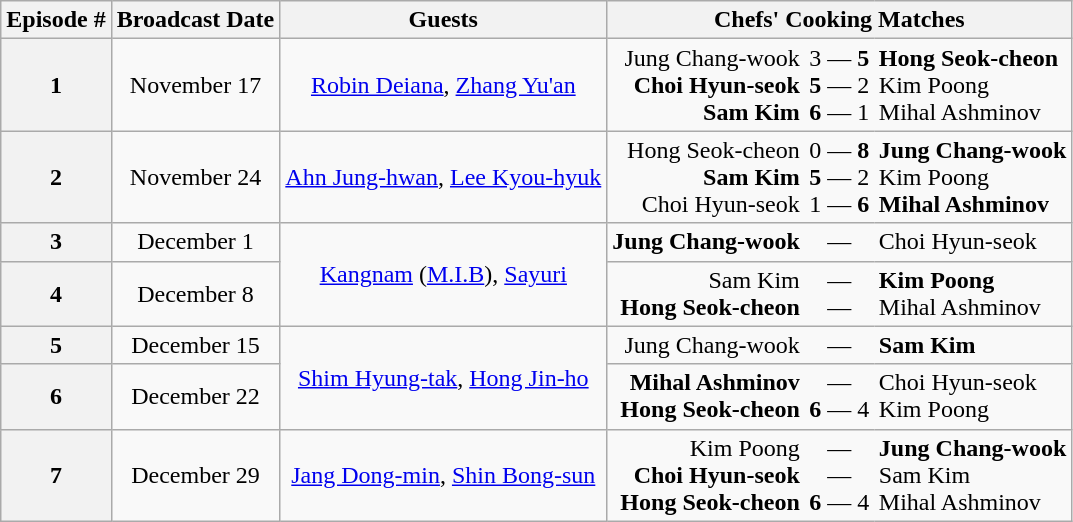<table class="wikitable" style="text-align:center;">
<tr>
<th>Episode #</th>
<th>Broadcast Date</th>
<th>Guests</th>
<th colspan=3>Chefs' Cooking Matches</th>
</tr>
<tr>
<th>1</th>
<td>November 17</td>
<td><a href='#'>Robin Deiana</a>, <a href='#'>Zhang Yu'an</a></td>
<td style="text-align:right; border-right:none;">Jung Chang-wook<br><strong>Choi Hyun-seok</strong><br><strong>Sam Kim</strong></td>
<td style="border-left:none; border-right:none;">3 — <strong>5</strong><br><strong>5</strong> — 2<br><strong>6</strong> — 1</td>
<td style="text-align:left; border-left:none;"><strong>Hong Seok-cheon</strong><br>Kim Poong<br>Mihal Ashminov</td>
</tr>
<tr>
<th>2</th>
<td>November 24</td>
<td><a href='#'>Ahn Jung-hwan</a>, <a href='#'>Lee Kyou-hyuk</a></td>
<td style="text-align:right; border-right:none;">Hong Seok-cheon<br><strong>Sam Kim</strong><br>Choi Hyun-seok</td>
<td style="border-left:none; border-right:none;">0 — <strong>8</strong><br><strong>5</strong> — 2<br>1 — <strong>6</strong></td>
<td style="text-align:left; border-left:none;"><strong>Jung Chang-wook</strong><br>Kim Poong<br><strong>Mihal Ashminov</strong></td>
</tr>
<tr>
<th>3</th>
<td>December 1</td>
<td rowspan=2><a href='#'>Kangnam</a> (<a href='#'>M.I.B</a>), <a href='#'>Sayuri</a></td>
<td style="text-align:right; border-right:none;"><strong>Jung Chang-wook</strong></td>
<td style="border-left:none; border-right:none;">—</td>
<td style="text-align:left; border-left:none;">Choi Hyun-seok</td>
</tr>
<tr>
<th>4</th>
<td>December 8</td>
<td style="text-align:right; border-right:none;">Sam Kim<br><strong>Hong Seok-cheon</strong></td>
<td style="border-left:none; border-right:none;">—<br>—</td>
<td style="text-align:left; border-left:none;"><strong>Kim Poong</strong><br>Mihal Ashminov</td>
</tr>
<tr>
<th>5</th>
<td>December 15</td>
<td rowspan=2><a href='#'>Shim Hyung-tak</a>, <a href='#'>Hong Jin-ho</a></td>
<td style="text-align:right; border-right:none;">Jung Chang-wook</td>
<td style="border-left:none; border-right:none;">—</td>
<td style="text-align:left; border-left:none;"><strong>Sam Kim</strong></td>
</tr>
<tr>
<th>6</th>
<td>December 22</td>
<td style="text-align:right; border-right:none;"><strong>Mihal Ashminov</strong><br><strong>Hong Seok-cheon</strong></td>
<td style="border-left:none; border-right:none;">—<br><strong>6</strong> — 4</td>
<td style="text-align:left; border-left:none;">Choi Hyun-seok<br>Kim Poong</td>
</tr>
<tr>
<th>7</th>
<td>December 29</td>
<td><a href='#'>Jang Dong-min</a>, <a href='#'>Shin Bong-sun</a></td>
<td style="text-align:right; border-right:none;">Kim Poong<br><strong>Choi Hyun-seok</strong><br><strong>Hong Seok-cheon</strong></td>
<td style="border-left:none; border-right:none;">—<br>—<br><strong>6</strong> — 4</td>
<td style="text-align:left; border-left:none;"><strong>Jung Chang-wook</strong><br>Sam Kim<br>Mihal Ashminov</td>
</tr>
</table>
